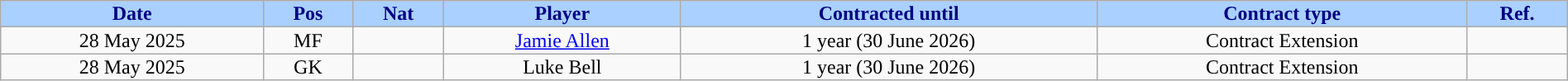<table class="wikitable sortable alternance" style="font-size:100%; text-align:center; line-height:14px; width:100%;">
<tr>
<th style="background:#AAD0FF; color:#000080; ">Date</th>
<th style="background:#AAD0FF; color:#000080; ">Pos</th>
<th style="background:#AAD0FF; color:#000080; ">Nat</th>
<th style="background:#AAD0FF; color:#000080; ">Player</th>
<th style="background:#AAD0FF; color:#000080; ">Contracted until</th>
<th style="background:#AAD0FF; color:#000080; ">Contract type</th>
<th style="background:#AAD0FF; color:#000080; ">Ref.</th>
</tr>
<tr>
<td>28 May 2025</td>
<td>MF</td>
<td></td>
<td><a href='#'> Jamie Allen</a></td>
<td>1 year (30 June 2026)</td>
<td>Contract Extension</td>
<td></td>
</tr>
<tr>
<td>28 May 2025</td>
<td>GK</td>
<td></td>
<td>Luke Bell</td>
<td>1 year (30 June 2026)</td>
<td>Contract Extension</td>
<td></td>
</tr>
</table>
